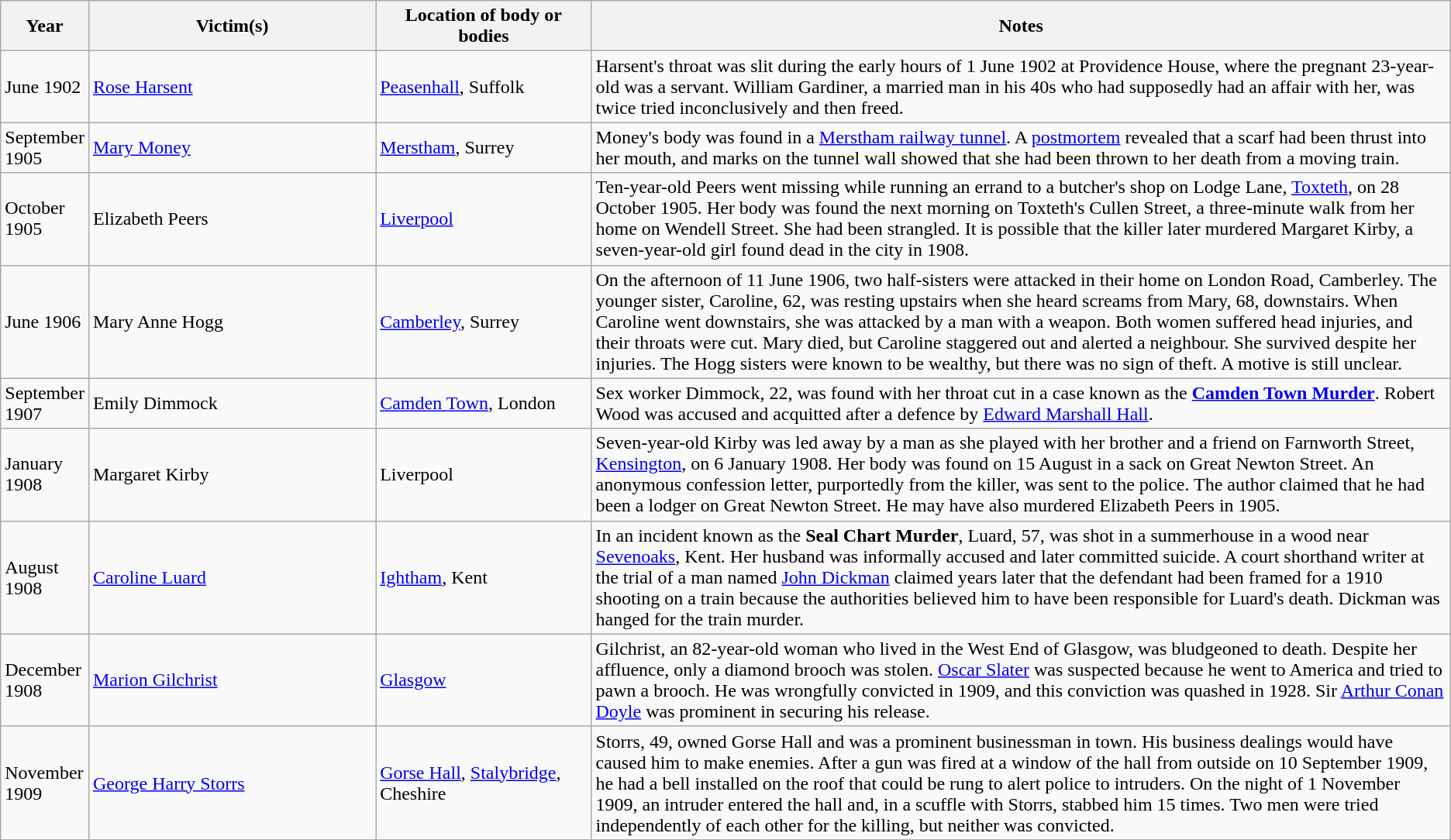<table class="wikitable sortable">
<tr>
<th width=5%>Year</th>
<th style="width:20%;">Victim(s)</th>
<th style="width:15%;">Location of body or bodies</th>
<th style="width:60%;">Notes</th>
</tr>
<tr>
<td>June 1902</td>
<td><a href='#'>Rose Harsent</a></td>
<td><a href='#'>Peasenhall</a>, Suffolk</td>
<td>Harsent's throat was slit during the early hours of 1 June 1902 at Providence House, where the pregnant 23-year-old was a servant. William Gardiner, a married man in his 40s who had supposedly had an affair with her, was twice tried inconclusively and then freed.</td>
</tr>
<tr>
<td>September 1905</td>
<td><a href='#'>Mary Money</a></td>
<td><a href='#'>Merstham</a>, Surrey</td>
<td>Money's body was found in a <a href='#'>Merstham railway tunnel</a>. A <a href='#'>postmortem</a> revealed that a scarf had been thrust into her mouth, and marks on the tunnel wall showed that she had been thrown to her death from a moving train.</td>
</tr>
<tr>
<td>October 1905</td>
<td>Elizabeth Peers</td>
<td><a href='#'>Liverpool</a></td>
<td>Ten-year-old Peers went missing while running an errand to a butcher's shop on Lodge Lane, <a href='#'>Toxteth</a>, on 28 October 1905. Her body was found the next morning on Toxteth's Cullen Street, a three-minute walk from her home on Wendell Street. She had been strangled. It is possible that the killer later murdered Margaret Kirby, a seven-year-old girl found dead in the city in 1908.</td>
</tr>
<tr>
<td>June 1906</td>
<td>Mary Anne Hogg</td>
<td><a href='#'>Camberley</a>, Surrey</td>
<td>On the afternoon of 11 June 1906, two half-sisters were attacked in their home on London Road, Camberley. The younger sister, Caroline, 62, was resting upstairs when she heard screams from Mary, 68, downstairs. When Caroline went downstairs, she was attacked by a man with a weapon. Both women suffered head injuries, and their throats were cut. Mary died, but Caroline staggered out and alerted a neighbour. She survived despite her injuries. The Hogg sisters were known to be wealthy, but there was no sign of theft. A motive is still unclear.</td>
</tr>
<tr>
<td>September 1907</td>
<td>Emily Dimmock</td>
<td><a href='#'>Camden Town</a>, London</td>
<td>Sex worker Dimmock, 22, was found with her throat cut in a case known as the <strong><a href='#'>Camden Town Murder</a></strong>. Robert Wood was accused and acquitted after a defence by <a href='#'>Edward Marshall Hall</a>.</td>
</tr>
<tr>
<td>January 1908</td>
<td>Margaret Kirby</td>
<td>Liverpool</td>
<td>Seven-year-old Kirby was led away by a man as she played with her brother and a friend on Farnworth Street, <a href='#'>Kensington</a>, on 6 January 1908. Her body was found on 15 August in a sack on Great Newton Street. An anonymous confession letter, purportedly from the killer, was sent to the police. The author claimed that he had been a lodger on Great Newton Street. He may have also murdered Elizabeth Peers in 1905.</td>
</tr>
<tr>
<td>August 1908</td>
<td><a href='#'>Caroline Luard</a></td>
<td><a href='#'>Ightham</a>, Kent</td>
<td>In an incident known as the <strong>Seal Chart Murder</strong>, Luard, 57, was shot in a summerhouse in a wood near <a href='#'>Sevenoaks</a>, Kent. Her husband was informally accused and later committed suicide. A court shorthand writer at the trial of a man named <a href='#'>John Dickman</a> claimed years later that the defendant had been framed for a 1910 shooting on a train because the authorities believed him to have been responsible for Luard's death. Dickman was hanged for the train murder.</td>
</tr>
<tr>
<td>December 1908</td>
<td><a href='#'>Marion Gilchrist</a></td>
<td><a href='#'>Glasgow</a></td>
<td>Gilchrist, an 82-year-old woman who lived in the West End of Glasgow, was bludgeoned to death. Despite her affluence, only a diamond brooch was stolen. <a href='#'>Oscar Slater</a> was suspected because he went to America and tried to pawn a brooch. He was wrongfully convicted in 1909, and this conviction was quashed in 1928. Sir <a href='#'>Arthur Conan Doyle</a> was prominent in securing his release.</td>
</tr>
<tr>
<td>November 1909</td>
<td><a href='#'>George Harry Storrs</a></td>
<td><a href='#'>Gorse Hall</a>, <a href='#'>Stalybridge</a>, Cheshire</td>
<td>Storrs, 49, owned Gorse Hall and was a prominent businessman in town. His business dealings would have caused him to make enemies. After a gun was fired at a window of the hall from outside on 10 September 1909, he had a bell installed on the roof that could be rung to alert police to intruders. On the night of 1 November 1909, an intruder entered the hall and, in a scuffle with Storrs, stabbed him 15 times. Two men were tried independently of each other for the killing, but neither was convicted.</td>
</tr>
</table>
